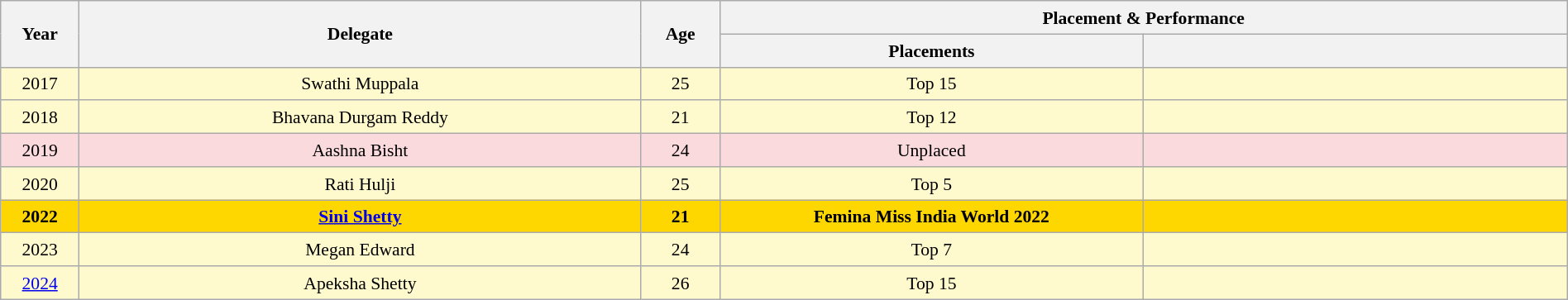<table class="wikitable" style="text-align:center; line-height:20px; font-size:90%; width:100%;">
<tr>
<th rowspan="2"  width=50px>Year</th>
<th rowspan="2"  width=400px>Delegate</th>
<th rowspan="2"  width=50px>Age</th>
<th colspan="2"  width=100px>Placement & Performance</th>
</tr>
<tr>
<th width=300px>Placements</th>
<th width=300px></th>
</tr>
<tr style="background:#FFFACD;">
<td>2017</td>
<td>Swathi Muppala</td>
<td>25</td>
<td>Top 15</td>
<td style="background:;"></td>
</tr>
<tr style="background:#FFFACD;">
<td>2018</td>
<td>Bhavana Durgam Reddy</td>
<td>21</td>
<td>Top 12</td>
<td></td>
</tr>
<tr style="background:#FADADD;">
<td>2019</td>
<td>Aashna Bisht</td>
<td>24</td>
<td>Unplaced</td>
<td style="background:;"></td>
</tr>
<tr style="background:#FFFACD;">
<td>2020</td>
<td>Rati Hulji</td>
<td>25</td>
<td>Top 5</td>
<td></td>
</tr>
<tr style="background:gold;">
<td><strong>2022</strong></td>
<td><strong><a href='#'>Sini Shetty</a></strong></td>
<td><strong>21</strong></td>
<td><strong>Femina Miss India World 2022</strong></td>
<td style="background:;"></td>
</tr>
<tr style="background:#FFFACD;">
<td>2023</td>
<td>Megan Edward</td>
<td>24</td>
<td>Top 7</td>
<td style="background:;"></td>
</tr>
<tr style="background:#FFFACD;">
<td><a href='#'>2024</a></td>
<td>Apeksha Shetty</td>
<td>26</td>
<td>Top 15</td>
<td style="background:;"></td>
</tr>
</table>
